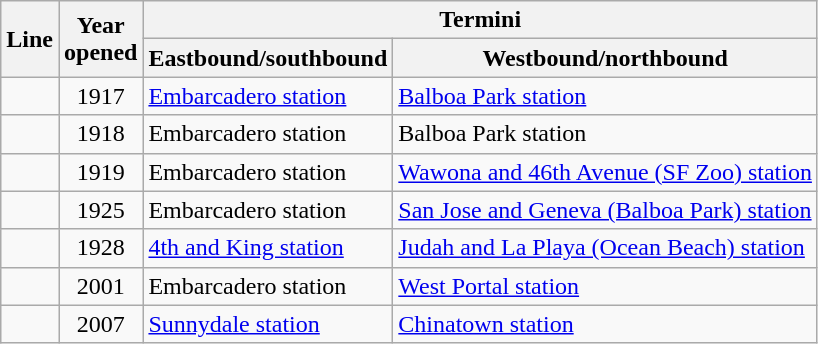<table class="wikitable sortable">
<tr>
<th rowspan=2>Line</th>
<th rowspan=2>Year<br>opened</th>
<th class="unsortable" colspan="2">Termini</th>
</tr>
<tr>
<th class="unsortable">Eastbound/southbound</th>
<th class="unsortable">Westbound/northbound</th>
</tr>
<tr>
<td></td>
<td align="center">1917</td>
<td><a href='#'>Embarcadero station</a></td>
<td><a href='#'>Balboa Park station</a></td>
</tr>
<tr>
<td></td>
<td align="center">1918</td>
<td>Embarcadero station</td>
<td>Balboa Park station</td>
</tr>
<tr>
<td></td>
<td align="center">1919</td>
<td>Embarcadero station</td>
<td><a href='#'>Wawona and 46th Avenue (SF Zoo) station</a></td>
</tr>
<tr>
<td></td>
<td align="center">1925</td>
<td>Embarcadero station</td>
<td><a href='#'>San Jose and Geneva (Balboa Park) station</a></td>
</tr>
<tr>
<td></td>
<td align="center">1928</td>
<td><a href='#'>4th and King station</a></td>
<td><a href='#'>Judah and La Playa (Ocean Beach) station</a></td>
</tr>
<tr>
<td></td>
<td align="center">2001</td>
<td>Embarcadero station</td>
<td><a href='#'>West Portal station</a></td>
</tr>
<tr>
<td></td>
<td align="center">2007</td>
<td><a href='#'>Sunnydale station</a></td>
<td><a href='#'>Chinatown station</a></td>
</tr>
</table>
